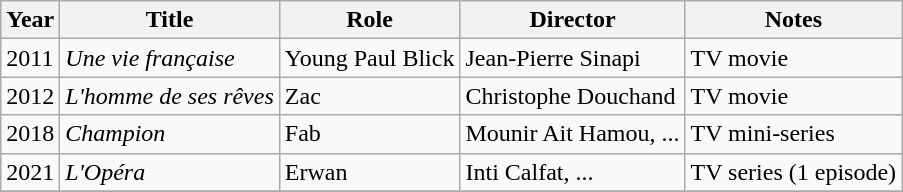<table class="wikitable">
<tr>
<th>Year</th>
<th>Title</th>
<th>Role</th>
<th>Director</th>
<th>Notes</th>
</tr>
<tr>
<td>2011</td>
<td><em>Une vie française</em></td>
<td>Young Paul Blick</td>
<td>Jean-Pierre Sinapi</td>
<td>TV movie</td>
</tr>
<tr>
<td>2012</td>
<td><em>L'homme de ses rêves</em></td>
<td>Zac</td>
<td>Christophe Douchand</td>
<td>TV movie</td>
</tr>
<tr>
<td>2018</td>
<td><em>Champion</em></td>
<td>Fab</td>
<td>Mounir Ait Hamou, ...</td>
<td>TV mini-series</td>
</tr>
<tr>
<td>2021</td>
<td><em>L'Opéra</em></td>
<td>Erwan</td>
<td>Inti Calfat, ...</td>
<td>TV series (1 episode)</td>
</tr>
<tr>
</tr>
</table>
